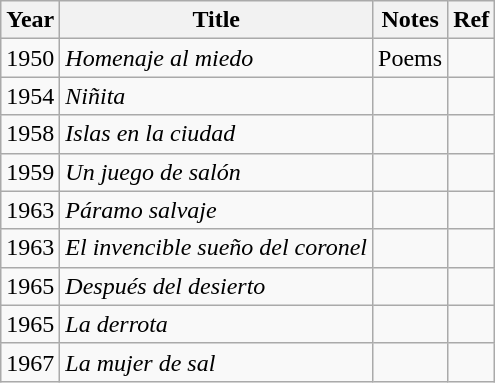<table class="wikitable">
<tr>
<th>Year</th>
<th>Title</th>
<th>Notes</th>
<th>Ref</th>
</tr>
<tr>
<td>1950</td>
<td><em>Homenaje al miedo</em></td>
<td>Poems</td>
<td style="text-align: center;"></td>
</tr>
<tr>
<td>1954</td>
<td><em>Niñita</em></td>
<td></td>
<td style="text-align: center;"></td>
</tr>
<tr>
<td>1958</td>
<td><em>Islas en la ciudad</em></td>
<td></td>
<td style="text-align: center;"></td>
</tr>
<tr>
<td>1959</td>
<td><em>Un juego de salón</em></td>
<td></td>
<td style="text-align: center;"></td>
</tr>
<tr>
<td>1963</td>
<td><em>Páramo salvaje</em></td>
<td></td>
<td style="text-align: center;"></td>
</tr>
<tr>
<td>1963</td>
<td><em>El invencible sueño del coronel</em></td>
<td></td>
<td style="text-align: center;"></td>
</tr>
<tr>
<td>1965</td>
<td><em>Después del desierto</em></td>
<td></td>
<td style="text-align: center;"></td>
</tr>
<tr>
<td>1965</td>
<td><em>La derrota</em></td>
<td></td>
<td style="text-align: center;"></td>
</tr>
<tr>
<td>1967</td>
<td><em>La mujer de sal</em></td>
<td></td>
<td style="text-align: center;"></td>
</tr>
</table>
